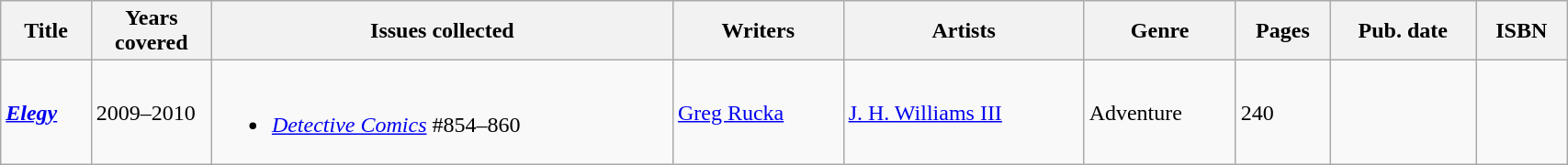<table class="wikitable sortable" width=90%>
<tr>
<th>Title</th>
<th style="width: 5em;">Years covered</th>
<th class="unsortable">Issues collected</th>
<th class="unsortable">Writers</th>
<th class="unsortable">Artists</th>
<th>Genre</th>
<th>Pages</th>
<th>Pub. date</th>
<th class="unsortable">ISBN</th>
</tr>
<tr>
<td><strong><em><a href='#'>Elegy</a></em></strong></td>
<td>2009–2010</td>
<td><br><ul><li><em><a href='#'>Detective Comics</a></em> #854–860</li></ul></td>
<td><a href='#'>Greg Rucka</a></td>
<td><a href='#'>J. H. Williams III</a></td>
<td>Adventure</td>
<td>240</td>
<td></td>
<td></td>
</tr>
</table>
